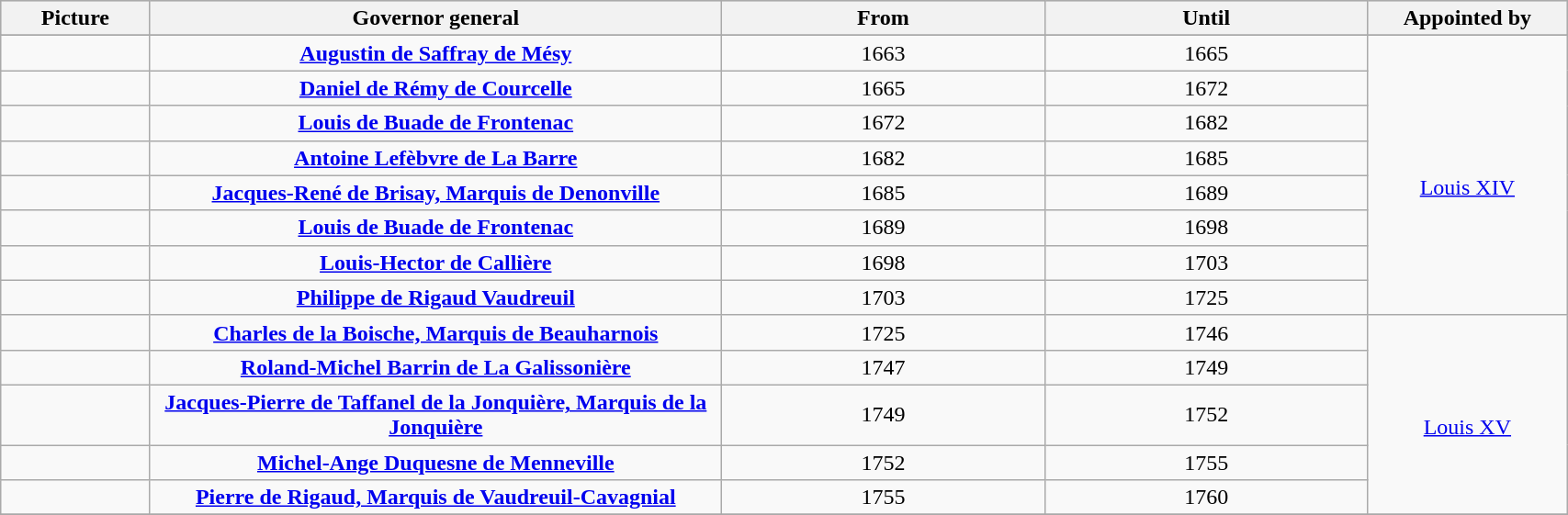<table width=90% class="wikitable">
<tr style="background:#cccccc">
<th width=6%>Picture</th>
<th width=23%>Governor general<br></th>
<th width=13%>From</th>
<th width=13%>Until</th>
<th width=8%>Appointed by</th>
</tr>
<tr textstyle="align:center">
</tr>
<tr align="center">
<td></td>
<td><strong><a href='#'>Augustin de Saffray de Mésy</a></strong><br></td>
<td>1663</td>
<td>1665</td>
<td rowspan="8"><br><a href='#'>Louis XIV</a><br></td>
</tr>
<tr align="center">
<td></td>
<td><strong><a href='#'>Daniel de Rémy de Courcelle</a></strong><br></td>
<td>1665</td>
<td>1672</td>
</tr>
<tr align="center">
<td></td>
<td><strong><a href='#'>Louis de Buade de Frontenac</a></strong><br></td>
<td>1672</td>
<td>1682</td>
</tr>
<tr align="center">
<td></td>
<td><strong><a href='#'>Antoine Lefèbvre de La Barre</a></strong><br></td>
<td>1682</td>
<td>1685</td>
</tr>
<tr align="center">
<td></td>
<td><strong><a href='#'>Jacques-René de Brisay, Marquis de Denonville</a></strong><br></td>
<td>1685</td>
<td>1689</td>
</tr>
<tr align="center">
<td></td>
<td><strong><a href='#'>Louis de Buade de Frontenac</a></strong><br></td>
<td>1689</td>
<td>1698</td>
</tr>
<tr align="center">
<td></td>
<td><strong><a href='#'>Louis-Hector de Callière</a></strong><br></td>
<td>1698</td>
<td>1703</td>
</tr>
<tr align="center">
<td></td>
<td><strong><a href='#'>Philippe de Rigaud Vaudreuil</a></strong><br></td>
<td>1703</td>
<td>1725</td>
</tr>
<tr align="center">
<td></td>
<td><strong><a href='#'>Charles de la Boische, Marquis de Beauharnois</a></strong><br></td>
<td>1725</td>
<td>1746</td>
<td rowspan="5"><br><a href='#'>Louis XV</a><br></td>
</tr>
<tr align="center">
<td></td>
<td><strong><a href='#'>Roland-Michel Barrin de La Galissonière</a></strong><br></td>
<td>1747</td>
<td>1749</td>
</tr>
<tr align="center">
<td></td>
<td><strong><a href='#'>Jacques-Pierre de Taffanel de la Jonquière, Marquis de la Jonquière</a></strong><br></td>
<td>1749</td>
<td>1752</td>
</tr>
<tr align="center">
<td></td>
<td><strong><a href='#'>Michel-Ange Duquesne de Menneville</a></strong><br></td>
<td>1752</td>
<td>1755</td>
</tr>
<tr align="center">
<td></td>
<td><strong><a href='#'>Pierre de Rigaud, Marquis de Vaudreuil-Cavagnial</a></strong><br></td>
<td>1755</td>
<td>1760</td>
</tr>
<tr align="center">
</tr>
</table>
